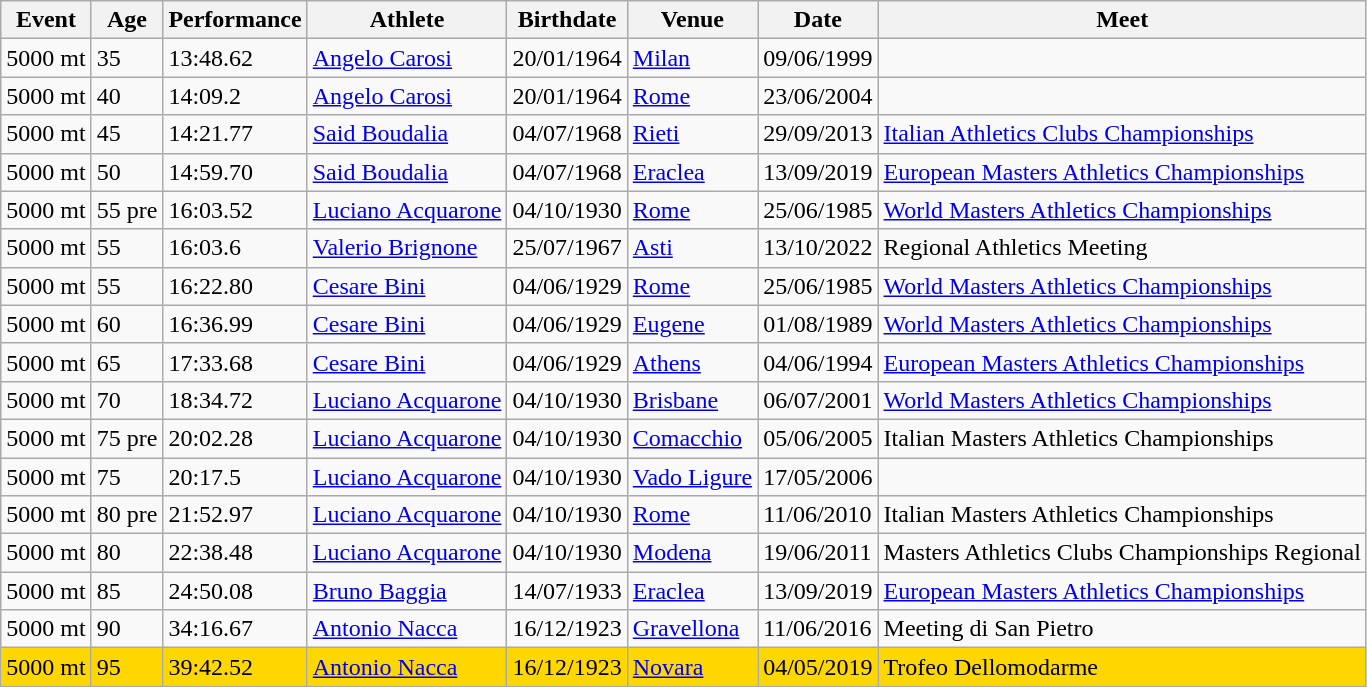<table class="wikitable" width= style="font-size:90%; text-align:center">
<tr>
<th>Event</th>
<th>Age</th>
<th>Performance</th>
<th>Athlete</th>
<th>Birthdate</th>
<th>Venue</th>
<th>Date</th>
<th>Meet</th>
</tr>
<tr>
<td>5000 mt</td>
<td>35</td>
<td>13:48.62</td>
<td align=left><a href='#'>Angelo Carosi</a></td>
<td>20/01/1964</td>
<td align=left><a href='#'>Milan</a></td>
<td>09/06/1999</td>
<td></td>
</tr>
<tr>
<td>5000 mt</td>
<td>40</td>
<td>14:09.2</td>
<td align=left><a href='#'>Angelo Carosi</a></td>
<td>20/01/1964</td>
<td align=left><a href='#'>Rome</a></td>
<td>23/06/2004</td>
<td></td>
</tr>
<tr>
<td>5000 mt</td>
<td>45</td>
<td>14:21.77</td>
<td align=left><a href='#'>Said Boudalia</a></td>
<td>04/07/1968</td>
<td align=left><a href='#'>Rieti</a></td>
<td>29/09/2013</td>
<td><a href='#'>Italian Athletics Clubs Championships</a></td>
</tr>
<tr>
<td>5000 mt</td>
<td>50</td>
<td>14:59.70</td>
<td align=left><a href='#'>Said Boudalia</a></td>
<td>04/07/1968</td>
<td align=left><a href='#'>Eraclea</a></td>
<td>13/09/2019</td>
<td align=left><a href='#'>European Masters Athletics Championships</a></td>
</tr>
<tr>
<td>5000 mt</td>
<td>55 pre</td>
<td>16:03.52</td>
<td align=left><a href='#'>Luciano Acquarone</a></td>
<td>04/10/1930</td>
<td align=left><a href='#'>Rome</a></td>
<td>25/06/1985</td>
<td><a href='#'>World Masters Athletics Championships</a></td>
</tr>
<tr>
<td>5000 mt</td>
<td>55</td>
<td>16:03.6</td>
<td align=left><a href='#'>Valerio Brignone</a></td>
<td>25/07/1967</td>
<td align=left><a href='#'>Asti</a></td>
<td>13/10/2022</td>
<td>Regional Athletics Meeting</td>
</tr>
<tr>
<td>5000 mt</td>
<td>55</td>
<td>16:22.80</td>
<td align=left><a href='#'>Cesare Bini</a></td>
<td>04/06/1929</td>
<td align=left><a href='#'>Rome</a></td>
<td>25/06/1985</td>
<td><a href='#'>World Masters Athletics Championships</a></td>
</tr>
<tr>
<td>5000 mt</td>
<td>60</td>
<td>16:36.99</td>
<td align=left><a href='#'>Cesare Bini</a></td>
<td>04/06/1929</td>
<td align=left><a href='#'>Eugene</a></td>
<td>01/08/1989</td>
<td><a href='#'>World Masters Athletics Championships</a></td>
</tr>
<tr>
<td>5000 mt</td>
<td>65</td>
<td>17:33.68</td>
<td align=left><a href='#'>Cesare Bini</a></td>
<td>04/06/1929</td>
<td align=left><a href='#'>Athens</a></td>
<td>04/06/1994</td>
<td><a href='#'>European Masters Athletics Championships</a></td>
</tr>
<tr>
<td>5000 mt</td>
<td>70</td>
<td>18:34.72</td>
<td align=left><a href='#'>Luciano Acquarone</a></td>
<td>04/10/1930</td>
<td align=left><a href='#'>Brisbane</a></td>
<td>06/07/2001</td>
<td><a href='#'>World Masters Athletics Championships</a></td>
</tr>
<tr>
<td>5000 mt</td>
<td>75 pre</td>
<td>20:02.28</td>
<td align=left><a href='#'>Luciano Acquarone</a></td>
<td>04/10/1930</td>
<td align=left><a href='#'>Comacchio</a></td>
<td>05/06/2005</td>
<td>Italian Masters Athletics Championships</td>
</tr>
<tr>
<td>5000 mt</td>
<td>75</td>
<td>20:17.5 </td>
<td align=left><a href='#'>Luciano Acquarone</a></td>
<td>04/10/1930</td>
<td align=left><a href='#'>Vado Ligure</a></td>
<td>17/05/2006</td>
<td></td>
</tr>
<tr>
<td>5000 mt</td>
<td>80 pre</td>
<td>21:52.97</td>
<td align=left><a href='#'>Luciano Acquarone</a></td>
<td>04/10/1930</td>
<td align=left><a href='#'>Rome</a></td>
<td>11/06/2010</td>
<td>Italian Masters Athletics Championships</td>
</tr>
<tr>
<td>5000 mt</td>
<td>80</td>
<td>22:38.48</td>
<td align=left><a href='#'>Luciano Acquarone</a></td>
<td>04/10/1930</td>
<td align=left><a href='#'>Modena</a></td>
<td>19/06/2011</td>
<td>Masters Athletics Clubs Championships Regional</td>
</tr>
<tr>
<td>5000 mt</td>
<td>85</td>
<td>24:50.08</td>
<td align=left><a href='#'>Bruno Baggia</a></td>
<td>14/07/1933</td>
<td align=left><a href='#'>Eraclea</a></td>
<td>13/09/2019</td>
<td align=left><a href='#'>European Masters Athletics Championships</a></td>
</tr>
<tr>
<td>5000 mt</td>
<td>90</td>
<td>34:16.67</td>
<td align=left><a href='#'>Antonio Nacca</a></td>
<td>16/12/1923</td>
<td align=left><a href='#'>Gravellona</a></td>
<td>11/06/2016</td>
<td>Meeting di San Pietro</td>
</tr>
<tr bgcolor=gold>
<td>5000 mt</td>
<td>95</td>
<td>39:42.52</td>
<td align=left><a href='#'>Antonio Nacca</a></td>
<td>16/12/1923</td>
<td align=left><a href='#'>Novara</a></td>
<td>04/05/2019</td>
<td>Trofeo Dellomodarme</td>
</tr>
</table>
